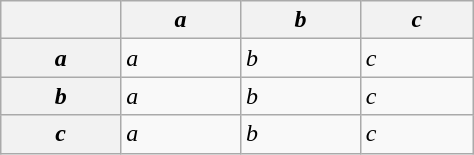<table class="wikitable" style="width: 25%">
<tr>
<th></th>
<th><em>a</em></th>
<th><em>b</em></th>
<th><em>c</em></th>
</tr>
<tr>
<th><em>a</em></th>
<td><em>a</em></td>
<td><em>b</em></td>
<td><em>c</em></td>
</tr>
<tr>
<th><em>b</em></th>
<td><em>a</em></td>
<td><em>b</em></td>
<td><em>c</em></td>
</tr>
<tr>
<th><em>c</em></th>
<td><em>a</em></td>
<td><em>b</em></td>
<td><em>c</em></td>
</tr>
</table>
